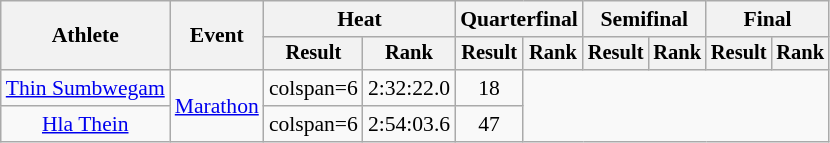<table class="wikitable" style="font-size:90%">
<tr>
<th rowspan="2">Athlete</th>
<th rowspan="2">Event</th>
<th colspan="2">Heat</th>
<th colspan="2">Quarterfinal</th>
<th colspan="2">Semifinal</th>
<th colspan="2">Final</th>
</tr>
<tr style="font-size:95%">
<th>Result</th>
<th>Rank</th>
<th>Result</th>
<th>Rank</th>
<th>Result</th>
<th>Rank</th>
<th>Result</th>
<th>Rank</th>
</tr>
<tr align=center>
<td><a href='#'>Thin Sumbwegam</a></td>
<td align=left rowspan=2><a href='#'>Marathon</a></td>
<td>colspan=6 </td>
<td>2:32:22.0</td>
<td>18</td>
</tr>
<tr align=center>
<td><a href='#'>Hla Thein</a></td>
<td>colspan=6 </td>
<td>2:54:03.6</td>
<td>47</td>
</tr>
</table>
